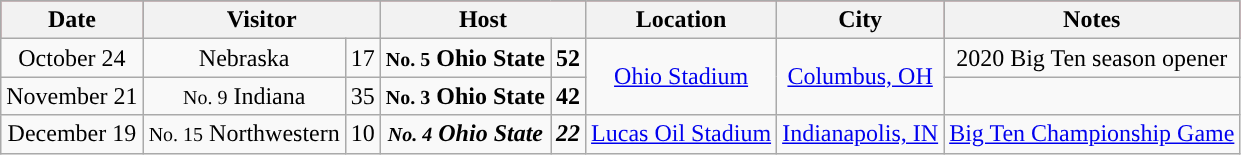<table class="wikitable" style="text-align:center">
<tr style="background:#A32638;"|>
<th>Date</th>
<th colspan=2>Visitor</th>
<th colspan=2>Host</th>
<th>Location</th>
<th>City</th>
<th>Notes</th>
</tr>
<tr>
<td>October 24</td>
<td>Nebraska</td>
<td>17</td>
<td><strong><small>No. 5</small> Ohio State</strong></td>
<td><strong>52</strong></td>
<td rowspan="2"><a href='#'>Ohio Stadium</a></td>
<td rowspan="2"><a href='#'>Columbus, OH</a></td>
<td>2020 Big Ten season opener</td>
</tr>
<tr>
<td>November 21</td>
<td><small>No. 9</small> Indiana</td>
<td>35</td>
<td><strong><small>No. 3</small> Ohio State</strong></td>
<td><strong>42</strong></td>
<td></td>
</tr>
<tr>
<td>December 19</td>
<td><small>No. 15</small> Northwestern</td>
<td>10</td>
<td><strong><em><small>No. 4</small> Ohio State</em></strong></td>
<td><strong><em>22</em></strong></td>
<td><a href='#'>Lucas Oil Stadium</a></td>
<td><a href='#'>Indianapolis, IN</a></td>
<td><a href='#'>Big Ten Championship Game</a></td>
</tr>
</table>
